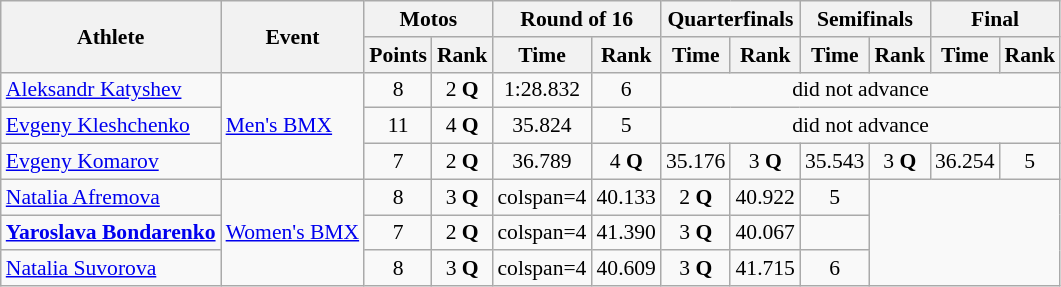<table class="wikitable" style="font-size:90%;">
<tr>
<th rowspan=2>Athlete</th>
<th rowspan=2>Event</th>
<th colspan=2>Motos</th>
<th colspan=2>Round of 16</th>
<th colspan=2>Quarterfinals</th>
<th colspan=2>Semifinals</th>
<th colspan=2>Final</th>
</tr>
<tr>
<th>Points</th>
<th>Rank</th>
<th>Time</th>
<th>Rank</th>
<th>Time</th>
<th>Rank</th>
<th>Time</th>
<th>Rank</th>
<th>Time</th>
<th>Rank</th>
</tr>
<tr align=center>
<td align=left><a href='#'>Aleksandr Katyshev</a></td>
<td align=left rowspan=3><a href='#'>Men's BMX</a></td>
<td>8</td>
<td>2 <strong>Q</strong></td>
<td>1:28.832</td>
<td>6</td>
<td colspan=6>did not advance</td>
</tr>
<tr align=center>
<td align=left><a href='#'>Evgeny Kleshchenko</a></td>
<td>11</td>
<td>4 <strong>Q</strong></td>
<td>35.824</td>
<td>5</td>
<td colspan=6>did not advance</td>
</tr>
<tr align=center>
<td align=left><a href='#'>Evgeny Komarov</a></td>
<td>7</td>
<td>2 <strong>Q</strong></td>
<td>36.789</td>
<td>4 <strong>Q</strong></td>
<td>35.176</td>
<td>3 <strong>Q</strong></td>
<td>35.543</td>
<td>3 <strong>Q</strong></td>
<td>36.254</td>
<td>5</td>
</tr>
<tr align=center>
<td align=left><a href='#'>Natalia Afremova</a></td>
<td align=left rowspan=3><a href='#'>Women's BMX</a></td>
<td>8</td>
<td>3 <strong>Q</strong></td>
<td>colspan=4 </td>
<td>40.133</td>
<td>2 <strong>Q</strong></td>
<td>40.922</td>
<td>5</td>
</tr>
<tr align=center>
<td align=left><strong><a href='#'>Yaroslava Bondarenko</a></strong></td>
<td>7</td>
<td>2 <strong>Q</strong></td>
<td>colspan=4 </td>
<td>41.390</td>
<td>3 <strong>Q</strong></td>
<td>40.067</td>
<td></td>
</tr>
<tr align=center>
<td align=left><a href='#'>Natalia Suvorova</a></td>
<td>8</td>
<td>3 <strong>Q</strong></td>
<td>colspan=4 </td>
<td>40.609</td>
<td>3 <strong>Q</strong></td>
<td>41.715</td>
<td>6</td>
</tr>
</table>
